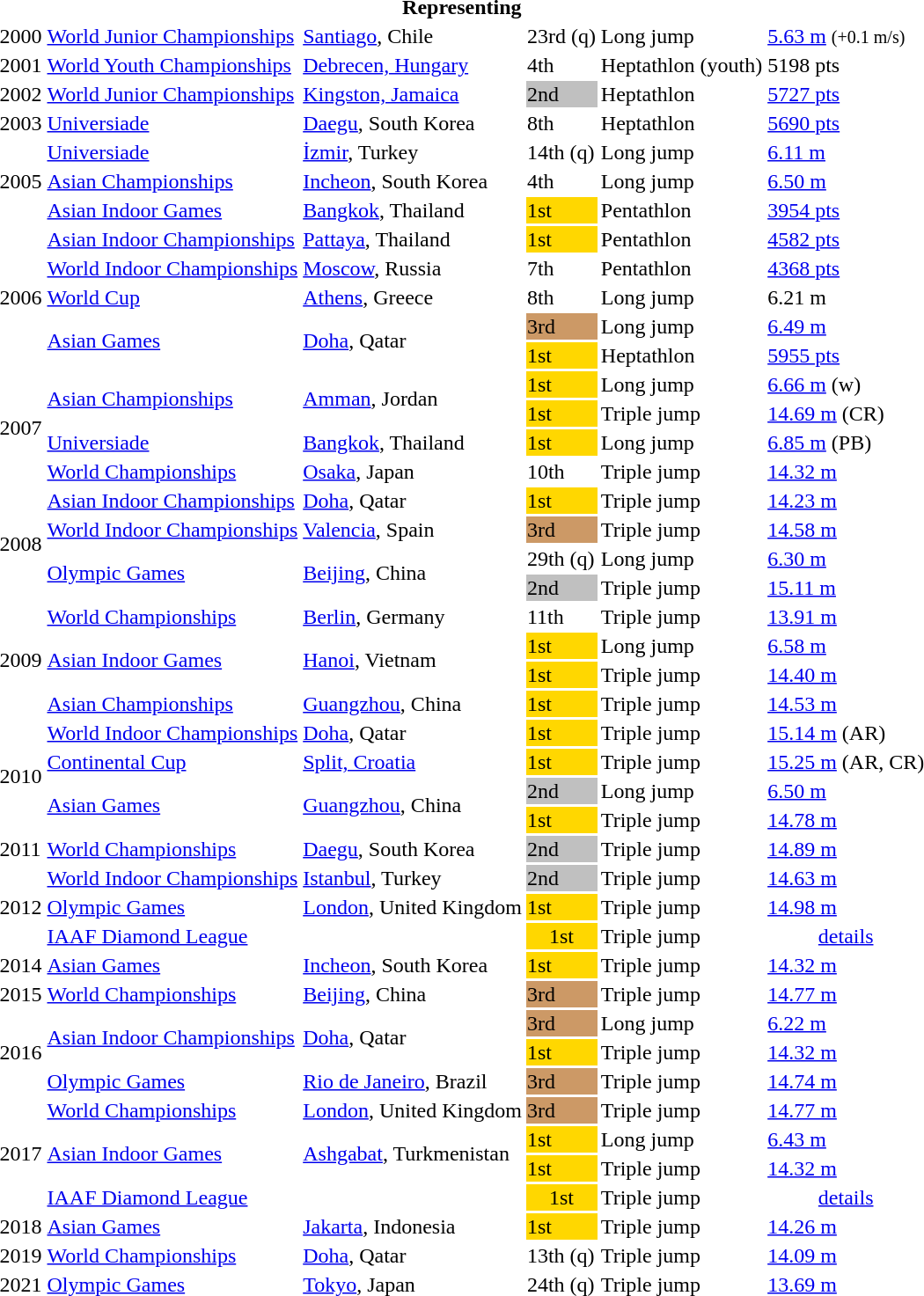<table>
<tr>
<th colspan="6">Representing </th>
</tr>
<tr>
<td>2000</td>
<td><a href='#'>World Junior Championships</a></td>
<td><a href='#'>Santiago</a>, Chile</td>
<td>23rd (q)</td>
<td>Long jump</td>
<td><a href='#'>5.63 m</a>  <small>(+0.1 m/s)</small></td>
</tr>
<tr>
<td>2001</td>
<td><a href='#'>World Youth Championships</a></td>
<td><a href='#'>Debrecen, Hungary</a></td>
<td>4th</td>
<td>Heptathlon (youth)</td>
<td>5198 pts</td>
</tr>
<tr>
<td>2002</td>
<td><a href='#'>World Junior Championships</a></td>
<td><a href='#'>Kingston, Jamaica</a></td>
<td bgcolor="silver">2nd</td>
<td>Heptathlon</td>
<td><a href='#'>5727 pts</a></td>
</tr>
<tr>
<td>2003</td>
<td><a href='#'>Universiade</a></td>
<td><a href='#'>Daegu</a>, South Korea</td>
<td>8th</td>
<td>Heptathlon</td>
<td><a href='#'>5690 pts</a></td>
</tr>
<tr>
<td rowspan=3>2005</td>
<td><a href='#'>Universiade</a></td>
<td><a href='#'>İzmir</a>, Turkey</td>
<td>14th (q)</td>
<td>Long jump</td>
<td><a href='#'>6.11 m</a></td>
</tr>
<tr>
<td><a href='#'>Asian Championships</a></td>
<td><a href='#'>Incheon</a>, South Korea</td>
<td>4th</td>
<td>Long jump</td>
<td><a href='#'>6.50 m</a></td>
</tr>
<tr>
<td><a href='#'>Asian Indoor Games</a></td>
<td><a href='#'>Bangkok</a>, Thailand</td>
<td bgcolor="gold">1st</td>
<td>Pentathlon</td>
<td><a href='#'>3954 pts</a></td>
</tr>
<tr>
<td rowspan=5>2006</td>
<td><a href='#'>Asian Indoor Championships</a></td>
<td><a href='#'>Pattaya</a>, Thailand</td>
<td bgcolor="gold">1st</td>
<td>Pentathlon</td>
<td><a href='#'>4582 pts</a></td>
</tr>
<tr>
<td><a href='#'>World Indoor Championships</a></td>
<td><a href='#'>Moscow</a>, Russia</td>
<td>7th</td>
<td>Pentathlon</td>
<td><a href='#'>4368 pts</a></td>
</tr>
<tr>
<td><a href='#'>World Cup</a></td>
<td><a href='#'>Athens</a>, Greece</td>
<td>8th</td>
<td>Long jump</td>
<td>6.21 m</td>
</tr>
<tr>
<td rowspan=2><a href='#'>Asian Games</a></td>
<td rowspan=2><a href='#'>Doha</a>, Qatar</td>
<td bgcolor="cc9966">3rd</td>
<td>Long jump</td>
<td><a href='#'>6.49 m</a></td>
</tr>
<tr>
<td bgcolor=gold>1st</td>
<td>Heptathlon</td>
<td><a href='#'>5955 pts</a></td>
</tr>
<tr>
<td rowspan=4>2007</td>
<td rowspan=2><a href='#'>Asian Championships</a></td>
<td rowspan=2><a href='#'>Amman</a>, Jordan</td>
<td bgcolor="gold">1st</td>
<td>Long jump</td>
<td><a href='#'>6.66 m</a> (w)</td>
</tr>
<tr>
<td bgcolor="gold">1st</td>
<td>Triple jump</td>
<td><a href='#'>14.69 m</a> (CR)</td>
</tr>
<tr>
<td><a href='#'>Universiade</a></td>
<td><a href='#'>Bangkok</a>, Thailand</td>
<td bgcolor="gold">1st</td>
<td>Long jump</td>
<td><a href='#'>6.85 m</a> (PB)</td>
</tr>
<tr>
<td><a href='#'>World Championships</a></td>
<td><a href='#'>Osaka</a>, Japan</td>
<td>10th</td>
<td>Triple jump</td>
<td><a href='#'>14.32 m</a></td>
</tr>
<tr>
<td rowspan=4>2008</td>
<td><a href='#'>Asian Indoor Championships</a></td>
<td><a href='#'>Doha</a>, Qatar</td>
<td bgcolor="gold">1st</td>
<td>Triple jump</td>
<td><a href='#'>14.23 m</a></td>
</tr>
<tr>
<td><a href='#'>World Indoor Championships</a></td>
<td><a href='#'>Valencia</a>, Spain</td>
<td bgcolor="cc9966">3rd</td>
<td>Triple jump</td>
<td><a href='#'>14.58 m</a></td>
</tr>
<tr>
<td rowspan=2><a href='#'>Olympic Games</a></td>
<td rowspan=2><a href='#'>Beijing</a>, China</td>
<td>29th (q)</td>
<td>Long jump</td>
<td><a href='#'>6.30 m</a></td>
</tr>
<tr>
<td bgcolor="silver">2nd</td>
<td>Triple jump</td>
<td><a href='#'>15.11 m</a></td>
</tr>
<tr>
<td rowspan=4>2009</td>
<td><a href='#'>World Championships</a></td>
<td><a href='#'>Berlin</a>, Germany</td>
<td>11th</td>
<td>Triple jump</td>
<td><a href='#'>13.91 m</a></td>
</tr>
<tr>
<td rowspan=2><a href='#'>Asian Indoor Games</a></td>
<td rowspan=2><a href='#'>Hanoi</a>, Vietnam</td>
<td bgcolor="gold">1st</td>
<td>Long jump</td>
<td><a href='#'>6.58 m</a></td>
</tr>
<tr>
<td bgcolor="gold">1st</td>
<td>Triple jump</td>
<td><a href='#'>14.40 m</a></td>
</tr>
<tr>
<td><a href='#'>Asian Championships</a></td>
<td><a href='#'>Guangzhou</a>, China</td>
<td bgcolor="gold">1st</td>
<td>Triple jump</td>
<td><a href='#'>14.53 m</a></td>
</tr>
<tr>
<td rowspan=4>2010</td>
<td><a href='#'>World Indoor Championships</a></td>
<td><a href='#'>Doha</a>, Qatar</td>
<td bgcolor="gold">1st</td>
<td>Triple jump</td>
<td><a href='#'>15.14 m</a> (AR)</td>
</tr>
<tr>
<td><a href='#'>Continental Cup</a></td>
<td><a href='#'>Split, Croatia</a></td>
<td bgcolor="gold">1st</td>
<td>Triple jump</td>
<td><a href='#'>15.25 m</a> (AR, CR)</td>
</tr>
<tr>
<td rowspan=2><a href='#'>Asian Games</a></td>
<td rowspan=2><a href='#'>Guangzhou</a>, China</td>
<td bgcolor="silver">2nd</td>
<td>Long jump</td>
<td><a href='#'>6.50 m</a></td>
</tr>
<tr>
<td bgcolor=gold>1st</td>
<td>Triple jump</td>
<td><a href='#'>14.78 m</a></td>
</tr>
<tr>
<td>2011</td>
<td><a href='#'>World Championships</a></td>
<td><a href='#'>Daegu</a>, South Korea</td>
<td bgcolor="silver">2nd</td>
<td>Triple jump</td>
<td><a href='#'>14.89 m</a></td>
</tr>
<tr>
<td rowspan=3>2012</td>
<td><a href='#'>World Indoor Championships</a></td>
<td><a href='#'>Istanbul</a>, Turkey</td>
<td bgcolor=silver>2nd</td>
<td>Triple jump</td>
<td><a href='#'>14.63 m</a></td>
</tr>
<tr>
<td><a href='#'>Olympic Games</a></td>
<td><a href='#'>London</a>, United Kingdom</td>
<td bgcolor=gold>1st</td>
<td>Triple jump</td>
<td><a href='#'>14.98 m</a></td>
</tr>
<tr>
<td colspan=2><a href='#'>IAAF Diamond League</a></td>
<td align="center" bgcolor=gold>1st</td>
<td>Triple jump</td>
<td align="center"><a href='#'>details</a></td>
</tr>
<tr>
<td>2014</td>
<td><a href='#'>Asian Games</a></td>
<td><a href='#'>Incheon</a>, South Korea</td>
<td bgcolor=gold>1st</td>
<td>Triple jump</td>
<td><a href='#'>14.32 m</a></td>
</tr>
<tr>
<td>2015</td>
<td><a href='#'>World Championships</a></td>
<td><a href='#'>Beijing</a>, China</td>
<td style="background:#cc9966">3rd</td>
<td>Triple jump</td>
<td><a href='#'>14.77 m</a></td>
</tr>
<tr>
<td rowspan=3>2016</td>
<td rowspan=2><a href='#'>Asian Indoor Championships</a></td>
<td rowspan=2><a href='#'>Doha</a>, Qatar</td>
<td bgcolor="cc9966">3rd</td>
<td>Long jump</td>
<td><a href='#'>6.22 m</a></td>
</tr>
<tr>
<td bgcolor="gold">1st</td>
<td>Triple jump</td>
<td><a href='#'>14.32 m</a></td>
</tr>
<tr>
<td><a href='#'>Olympic Games</a></td>
<td><a href='#'>Rio de Janeiro</a>, Brazil</td>
<td bgcolor=cc9966>3rd</td>
<td>Triple jump</td>
<td><a href='#'>14.74 m</a></td>
</tr>
<tr>
<td rowspan=4>2017</td>
<td><a href='#'>World Championships</a></td>
<td><a href='#'>London</a>, United Kingdom</td>
<td style="background:#cc9966">3rd</td>
<td>Triple jump</td>
<td><a href='#'>14.77 m</a></td>
</tr>
<tr>
<td rowspan=2><a href='#'>Asian Indoor Games</a></td>
<td rowspan=2><a href='#'>Ashgabat</a>, Turkmenistan</td>
<td bgcolor="gold">1st</td>
<td>Long jump</td>
<td><a href='#'>6.43 m</a></td>
</tr>
<tr>
<td bgcolor="gold">1st</td>
<td>Triple jump</td>
<td><a href='#'>14.32 m</a></td>
</tr>
<tr>
<td colspan=2><a href='#'>IAAF Diamond League</a></td>
<td align="center" bgcolor=gold>1st</td>
<td>Triple jump</td>
<td align="center"><a href='#'>details</a></td>
</tr>
<tr>
<td>2018</td>
<td><a href='#'>Asian Games</a></td>
<td><a href='#'>Jakarta</a>, Indonesia</td>
<td bgcolor=gold>1st</td>
<td>Triple jump</td>
<td><a href='#'>14.26 m</a></td>
</tr>
<tr>
<td>2019</td>
<td><a href='#'>World Championships</a></td>
<td><a href='#'>Doha</a>, Qatar</td>
<td>13th (q)</td>
<td>Triple jump</td>
<td><a href='#'>14.09 m</a></td>
</tr>
<tr>
<td>2021</td>
<td><a href='#'>Olympic Games</a></td>
<td><a href='#'>Tokyo</a>, Japan</td>
<td>24th (q)</td>
<td>Triple jump</td>
<td><a href='#'>13.69 m</a></td>
</tr>
</table>
